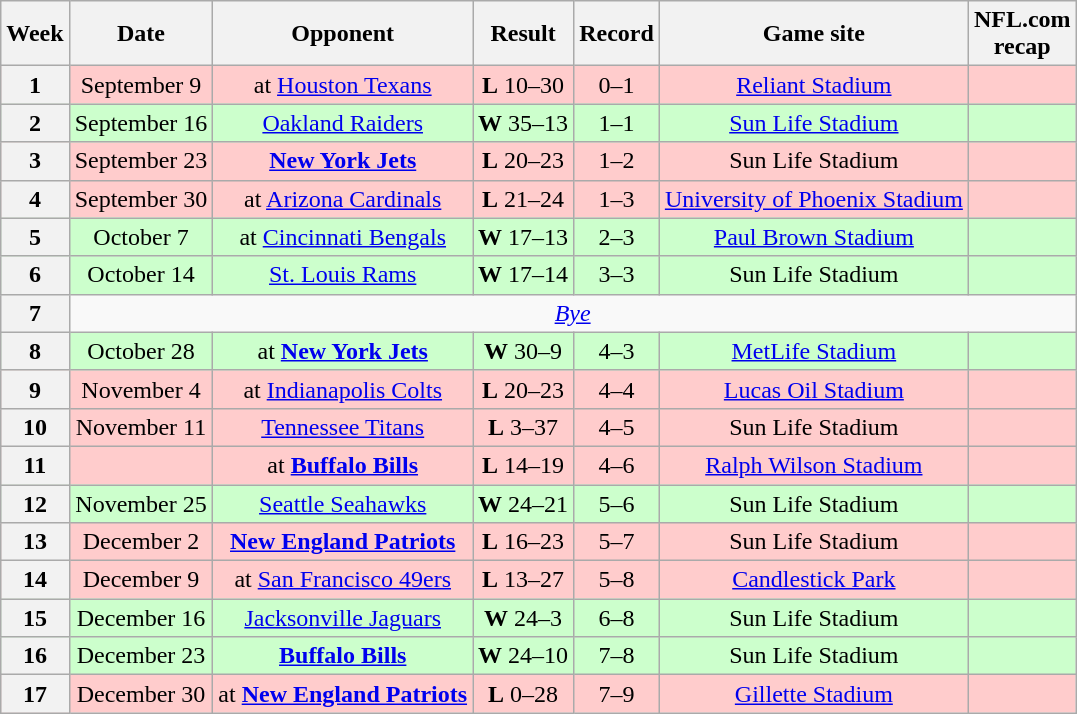<table class="wikitable" style="align=center">
<tr>
<th>Week</th>
<th>Date</th>
<th>Opponent</th>
<th>Result</th>
<th>Record</th>
<th>Game site</th>
<th>NFL.com<br>recap</th>
</tr>
<tr style="background:#fcc; text-align:center;">
<th>1</th>
<td>September 9</td>
<td>at <a href='#'>Houston Texans</a></td>
<td><strong>L</strong> 10–30</td>
<td>0–1</td>
<td><a href='#'>Reliant Stadium</a></td>
<td></td>
</tr>
<tr style="background:#cfc; text-align:center;">
<th>2</th>
<td>September 16</td>
<td><a href='#'>Oakland Raiders</a></td>
<td><strong>W</strong> 35–13</td>
<td>1–1</td>
<td><a href='#'>Sun Life Stadium</a></td>
<td></td>
</tr>
<tr style="background:#fcc; text-align:center;">
<th>3</th>
<td>September 23</td>
<td><strong><a href='#'>New York Jets</a></strong></td>
<td><strong>L</strong> 20–23 </td>
<td>1–2</td>
<td>Sun Life Stadium</td>
<td></td>
</tr>
<tr style="background:#fcc; text-align:center;">
<th>4</th>
<td>September 30</td>
<td>at <a href='#'>Arizona Cardinals</a></td>
<td><strong>L</strong> 21–24 </td>
<td>1–3</td>
<td><a href='#'>University of Phoenix Stadium</a></td>
<td></td>
</tr>
<tr style="background:#cfc; text-align:center;">
<th>5</th>
<td>October 7</td>
<td>at <a href='#'>Cincinnati Bengals</a></td>
<td><strong>W</strong> 17–13</td>
<td>2–3</td>
<td><a href='#'>Paul Brown Stadium</a></td>
<td></td>
</tr>
<tr style="background:#cfc; text-align:center;">
<th>6</th>
<td>October 14</td>
<td><a href='#'>St. Louis Rams</a></td>
<td><strong>W</strong> 17–14</td>
<td>3–3</td>
<td>Sun Life Stadium</td>
<td></td>
</tr>
<tr>
<th>7</th>
<td colspan="6" style="text-align:center;"><em><a href='#'>Bye</a></em></td>
</tr>
<tr style="background:#cfc; text-align:center;">
<th>8</th>
<td>October 28</td>
<td>at <strong><a href='#'>New York Jets</a></strong></td>
<td><strong>W</strong> 30–9</td>
<td>4–3</td>
<td><a href='#'>MetLife Stadium</a></td>
<td></td>
</tr>
<tr style="background:#fcc; text-align:center;">
<th>9</th>
<td>November 4</td>
<td>at <a href='#'>Indianapolis Colts</a></td>
<td><strong>L</strong> 20–23</td>
<td>4–4</td>
<td><a href='#'>Lucas Oil Stadium</a></td>
<td></td>
</tr>
<tr style="background:#fcc; text-align:center;">
<th>10</th>
<td>November 11</td>
<td><a href='#'>Tennessee Titans</a></td>
<td><strong>L</strong> 3–37</td>
<td>4–5</td>
<td>Sun Life Stadium</td>
<td></td>
</tr>
<tr style="background:#fcc; text-align:center;">
<th>11</th>
<td></td>
<td>at <strong><a href='#'>Buffalo Bills</a></strong></td>
<td><strong>L</strong> 14–19</td>
<td>4–6</td>
<td><a href='#'>Ralph Wilson Stadium</a></td>
<td></td>
</tr>
<tr style="background:#cfc; text-align:center;">
<th>12</th>
<td>November 25</td>
<td><a href='#'>Seattle Seahawks</a></td>
<td><strong>W</strong> 24–21</td>
<td>5–6</td>
<td>Sun Life Stadium</td>
<td></td>
</tr>
<tr style="background:#fcc; text-align:center;">
<th>13</th>
<td>December 2</td>
<td><strong><a href='#'>New England Patriots</a></strong></td>
<td><strong>L</strong> 16–23</td>
<td>5–7</td>
<td>Sun Life Stadium</td>
<td></td>
</tr>
<tr style="background:#fcc; text-align:center;">
<th>14</th>
<td>December 9</td>
<td>at <a href='#'>San Francisco 49ers</a></td>
<td><strong>L</strong> 13–27</td>
<td>5–8</td>
<td><a href='#'>Candlestick Park</a></td>
<td></td>
</tr>
<tr style="background:#cfc; text-align:center;">
<th>15</th>
<td>December 16</td>
<td><a href='#'>Jacksonville Jaguars</a></td>
<td><strong>W</strong> 24–3</td>
<td>6–8</td>
<td>Sun Life Stadium</td>
<td></td>
</tr>
<tr style="background:#cfc; text-align:center;">
<th>16</th>
<td>December 23</td>
<td><strong><a href='#'>Buffalo Bills</a></strong></td>
<td><strong>W</strong> 24–10</td>
<td>7–8</td>
<td>Sun Life Stadium</td>
<td></td>
</tr>
<tr style="background:#fcc; text-align:center;">
<th>17</th>
<td>December 30</td>
<td>at <strong><a href='#'>New England Patriots</a></strong></td>
<td><strong>L</strong> 0–28</td>
<td>7–9</td>
<td><a href='#'>Gillette Stadium</a></td>
<td></td>
</tr>
</table>
